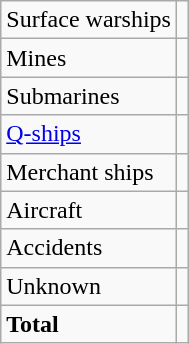<table class="wikitable floatright" style="text-align:left">
<tr>
<td>Surface warships</td>
<td></td>
</tr>
<tr>
<td>Mines</td>
<td></td>
</tr>
<tr>
<td>Submarines</td>
<td></td>
</tr>
<tr>
<td><a href='#'>Q-ships</a></td>
<td></td>
</tr>
<tr>
<td>Merchant ships</td>
<td></td>
</tr>
<tr>
<td>Aircraft</td>
<td></td>
</tr>
<tr>
<td>Accidents</td>
<td></td>
</tr>
<tr>
<td>Unknown</td>
<td></td>
</tr>
<tr>
<td><strong>Total</strong></td>
<td></td>
</tr>
</table>
